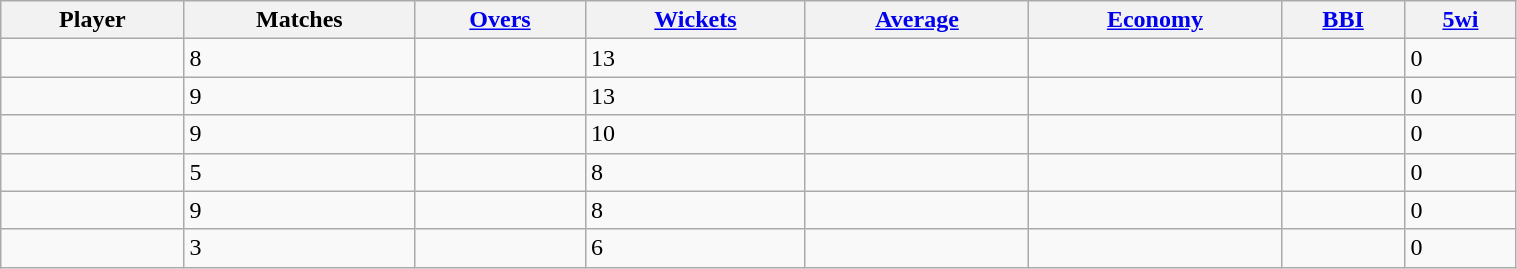<table class="wikitable sortable" style="width:80%;">
<tr>
<th>Player</th>
<th>Matches</th>
<th><a href='#'>Overs</a></th>
<th><a href='#'>Wickets</a></th>
<th><a href='#'>Average</a></th>
<th><a href='#'>Economy</a></th>
<th><a href='#'>BBI</a></th>
<th><a href='#'>5wi</a></th>
</tr>
<tr>
<td></td>
<td>8</td>
<td></td>
<td>13</td>
<td></td>
<td></td>
<td></td>
<td>0</td>
</tr>
<tr>
<td></td>
<td>9</td>
<td></td>
<td>13</td>
<td></td>
<td></td>
<td></td>
<td>0</td>
</tr>
<tr>
<td></td>
<td>9</td>
<td></td>
<td>10</td>
<td></td>
<td></td>
<td></td>
<td>0</td>
</tr>
<tr>
<td></td>
<td>5</td>
<td></td>
<td>8</td>
<td></td>
<td></td>
<td></td>
<td>0</td>
</tr>
<tr>
<td></td>
<td>9</td>
<td></td>
<td>8</td>
<td></td>
<td></td>
<td></td>
<td>0</td>
</tr>
<tr>
<td></td>
<td>3</td>
<td></td>
<td>6</td>
<td></td>
<td></td>
<td></td>
<td>0</td>
</tr>
</table>
